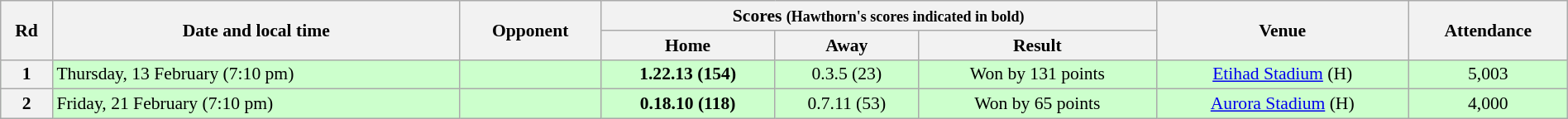<table class="wikitable" style="font-size:90%; text-align:center; width: 100%; margin-left: auto; margin-right: auto">
<tr style="text-align:center">
<th rowspan="2"><strong>Rd</strong></th>
<th rowspan="2"><strong>Date and local time</strong></th>
<th rowspan="2"><strong>Opponent</strong></th>
<th colspan="3"><strong>Scores</strong> <small>(Hawthorn's scores indicated in <strong>bold</strong>)</small></th>
<th rowspan="2"><strong>Venue</strong></th>
<th rowspan="2"><strong>Attendance</strong></th>
</tr>
<tr>
<th>Home</th>
<th>Away</th>
<th>Result</th>
</tr>
<tr style="background:#cfc;">
<th>1</th>
<td align=left>Thursday, 13 February (7:10 pm)</td>
<td align=left></td>
<td><strong>1.22.13 (154)</strong></td>
<td>0.3.5 (23)</td>
<td>Won by 131 points</td>
<td><a href='#'>Etihad Stadium</a> (H)</td>
<td>5,003</td>
</tr>
<tr style="background:#cfc;">
<th>2</th>
<td align=left>Friday, 21 February (7:10 pm)</td>
<td align=left></td>
<td><strong>0.18.10 (118)</strong></td>
<td>0.7.11 (53)</td>
<td>Won by 65 points</td>
<td><a href='#'>Aurora Stadium</a> (H)</td>
<td>4,000</td>
</tr>
</table>
